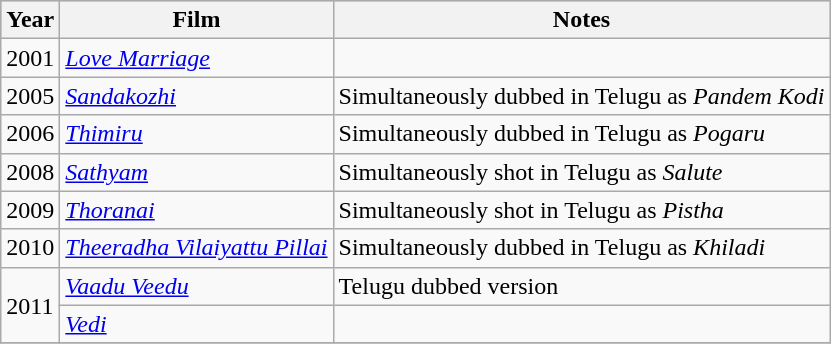<table class="wikitable">
<tr style="background:#B0C4DE; text-align:center;">
<th scope="col">Year</th>
<th scope="col">Film</th>
<th class="unsortable" scope="col">Notes</th>
</tr>
<tr>
<td>2001</td>
<td><em><a href='#'>Love Marriage</a></em></td>
<td></td>
</tr>
<tr>
<td>2005</td>
<td><em><a href='#'>Sandakozhi</a></em></td>
<td>Simultaneously dubbed in Telugu as <em>Pandem Kodi</em></td>
</tr>
<tr>
<td>2006</td>
<td><em><a href='#'>Thimiru</a></em></td>
<td>Simultaneously dubbed in Telugu as <em>Pogaru</em></td>
</tr>
<tr>
<td>2008</td>
<td><em><a href='#'>Sathyam</a></em></td>
<td>Simultaneously shot in Telugu as <em>Salute</em></td>
</tr>
<tr>
<td>2009</td>
<td><em><a href='#'>Thoranai</a></em></td>
<td>Simultaneously shot in Telugu as <em>Pistha</em></td>
</tr>
<tr>
<td>2010</td>
<td><em><a href='#'>Theeradha Vilaiyattu Pillai</a></em></td>
<td>Simultaneously dubbed in Telugu as <em>Khiladi</em></td>
</tr>
<tr>
<td rowspan="2">2011</td>
<td><em><a href='#'>Vaadu Veedu</a></em></td>
<td>Telugu dubbed version</td>
</tr>
<tr>
<td><em><a href='#'>Vedi</a></em></td>
<td></td>
</tr>
<tr>
</tr>
</table>
